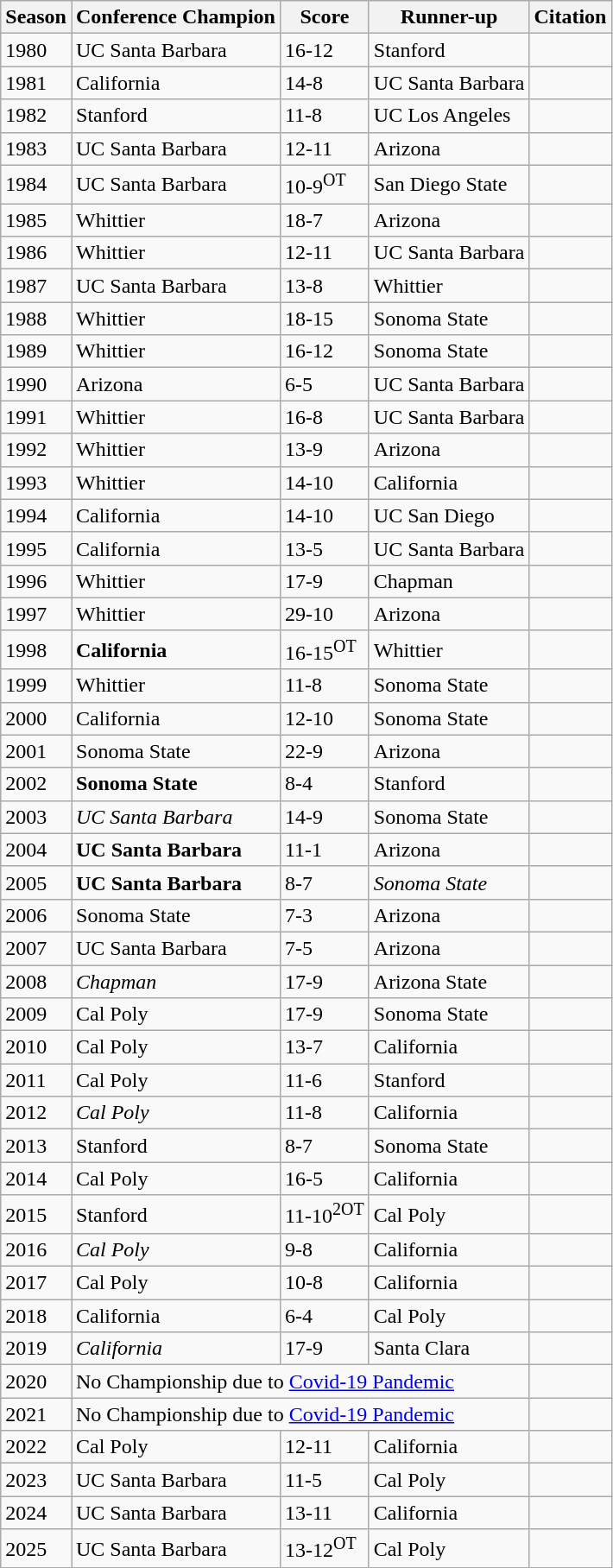<table class="wikitable">
<tr>
<th>Season</th>
<th>Conference Champion</th>
<th>Score</th>
<th>Runner-up</th>
<th>Citation</th>
</tr>
<tr>
<td>1980</td>
<td>UC Santa Barbara</td>
<td>16-12</td>
<td>Stanford</td>
<td></td>
</tr>
<tr>
<td>1981</td>
<td>California</td>
<td>14-8</td>
<td>UC Santa Barbara</td>
<td></td>
</tr>
<tr>
<td>1982</td>
<td>Stanford</td>
<td>11-8</td>
<td>UC Los Angeles</td>
<td></td>
</tr>
<tr>
<td>1983</td>
<td>UC Santa Barbara</td>
<td>12-11</td>
<td>Arizona</td>
<td></td>
</tr>
<tr>
<td>1984</td>
<td>UC Santa Barbara</td>
<td>10-9<sup>OT</sup></td>
<td>San Diego State</td>
<td></td>
</tr>
<tr>
<td>1985</td>
<td>Whittier</td>
<td>18-7</td>
<td>Arizona</td>
<td></td>
</tr>
<tr>
<td>1986</td>
<td>Whittier</td>
<td>12-11</td>
<td>UC Santa Barbara</td>
<td></td>
</tr>
<tr>
<td>1987</td>
<td>UC Santa Barbara</td>
<td>13-8</td>
<td>Whittier</td>
<td></td>
</tr>
<tr>
<td>1988</td>
<td>Whittier</td>
<td>18-15</td>
<td>Sonoma State</td>
<td></td>
</tr>
<tr>
<td>1989</td>
<td>Whittier</td>
<td>16-12</td>
<td>Sonoma State</td>
<td></td>
</tr>
<tr>
<td>1990</td>
<td>Arizona</td>
<td>6-5</td>
<td>UC Santa Barbara</td>
<td></td>
</tr>
<tr>
<td>1991</td>
<td>Whittier</td>
<td>16-8</td>
<td>UC Santa Barbara</td>
<td></td>
</tr>
<tr>
<td>1992</td>
<td>Whittier</td>
<td>13-9</td>
<td>Arizona</td>
<td></td>
</tr>
<tr>
<td>1993</td>
<td>Whittier</td>
<td>14-10</td>
<td>California</td>
<td></td>
</tr>
<tr>
<td>1994</td>
<td>California</td>
<td>14-10</td>
<td>UC San Diego</td>
<td></td>
</tr>
<tr>
<td>1995</td>
<td>California</td>
<td>13-5</td>
<td>UC Santa Barbara</td>
<td></td>
</tr>
<tr>
<td>1996</td>
<td>Whittier</td>
<td>17-9</td>
<td>Chapman</td>
<td></td>
</tr>
<tr>
<td>1997</td>
<td>Whittier</td>
<td>29-10</td>
<td>Arizona</td>
<td></td>
</tr>
<tr>
<td>1998</td>
<td><strong>California</strong></td>
<td>16-15<sup>OT</sup></td>
<td>Whittier</td>
<td></td>
</tr>
<tr>
<td>1999</td>
<td>Whittier</td>
<td>11-8</td>
<td>Sonoma State</td>
<td></td>
</tr>
<tr>
<td>2000</td>
<td>California</td>
<td>12-10</td>
<td>Sonoma State</td>
<td></td>
</tr>
<tr>
<td>2001</td>
<td>Sonoma State</td>
<td>22-9</td>
<td>Arizona</td>
<td></td>
</tr>
<tr>
<td>2002</td>
<td><strong>Sonoma State</strong></td>
<td>8-4</td>
<td>Stanford</td>
<td></td>
</tr>
<tr>
<td>2003</td>
<td><em>UC Santa Barbara</em></td>
<td>14-9</td>
<td>Sonoma State</td>
<td></td>
</tr>
<tr>
<td>2004</td>
<td><strong>UC Santa Barbara</strong></td>
<td>11-1</td>
<td>Arizona</td>
<td></td>
</tr>
<tr>
<td>2005</td>
<td><strong>UC Santa Barbara</strong></td>
<td>8-7</td>
<td><em>Sonoma State</em></td>
<td></td>
</tr>
<tr>
<td>2006</td>
<td>Sonoma State</td>
<td>7-3</td>
<td>Arizona</td>
<td></td>
</tr>
<tr>
<td>2007</td>
<td>UC Santa Barbara</td>
<td>7-5</td>
<td>Arizona</td>
<td></td>
</tr>
<tr>
<td>2008</td>
<td><em>Chapman</em></td>
<td>17-9</td>
<td>Arizona State</td>
<td></td>
</tr>
<tr>
<td>2009</td>
<td>Cal Poly</td>
<td>17-9</td>
<td>Sonoma State</td>
<td></td>
</tr>
<tr>
<td>2010</td>
<td>Cal Poly</td>
<td>13-7</td>
<td>California</td>
<td></td>
</tr>
<tr>
<td>2011</td>
<td>Cal Poly</td>
<td>11-6</td>
<td>Stanford</td>
<td></td>
</tr>
<tr>
<td>2012</td>
<td><em>Cal Poly</em></td>
<td>11-8</td>
<td>California</td>
<td></td>
</tr>
<tr>
<td>2013</td>
<td>Stanford</td>
<td>8-7</td>
<td>Sonoma State</td>
<td></td>
</tr>
<tr>
<td>2014</td>
<td>Cal Poly</td>
<td>16-5</td>
<td>California</td>
<td></td>
</tr>
<tr>
<td>2015</td>
<td>Stanford</td>
<td>11-10<sup>2OT</sup></td>
<td>Cal Poly</td>
<td></td>
</tr>
<tr>
<td>2016</td>
<td><em>Cal Poly</em></td>
<td>9-8</td>
<td>California</td>
<td></td>
</tr>
<tr>
<td>2017</td>
<td>Cal Poly</td>
<td>10-8</td>
<td>California</td>
<td></td>
</tr>
<tr>
<td>2018</td>
<td>California</td>
<td>6-4</td>
<td>Cal Poly</td>
<td></td>
</tr>
<tr>
<td>2019</td>
<td><em>California</em></td>
<td>17-9</td>
<td>Santa Clara</td>
<td></td>
</tr>
<tr>
<td>2020</td>
<td colspan="3">No Championship due to <a href='#'>Covid-19 Pandemic</a></td>
<td></td>
</tr>
<tr>
<td>2021</td>
<td colspan="3">No Championship due to <a href='#'>Covid-19 Pandemic</a></td>
<td></td>
</tr>
<tr>
<td>2022</td>
<td>Cal Poly</td>
<td>12-11</td>
<td>California</td>
<td></td>
</tr>
<tr>
<td>2023</td>
<td>UC Santa Barbara</td>
<td>11-5</td>
<td>Cal Poly</td>
<td></td>
</tr>
<tr>
<td>2024</td>
<td>UC Santa Barbara</td>
<td>13-11</td>
<td>California</td>
<td></td>
</tr>
<tr>
<td>2025</td>
<td>UC Santa Barbara</td>
<td>13-12<sup>OT</sup></td>
<td>Cal Poly</td>
<td></td>
</tr>
</table>
